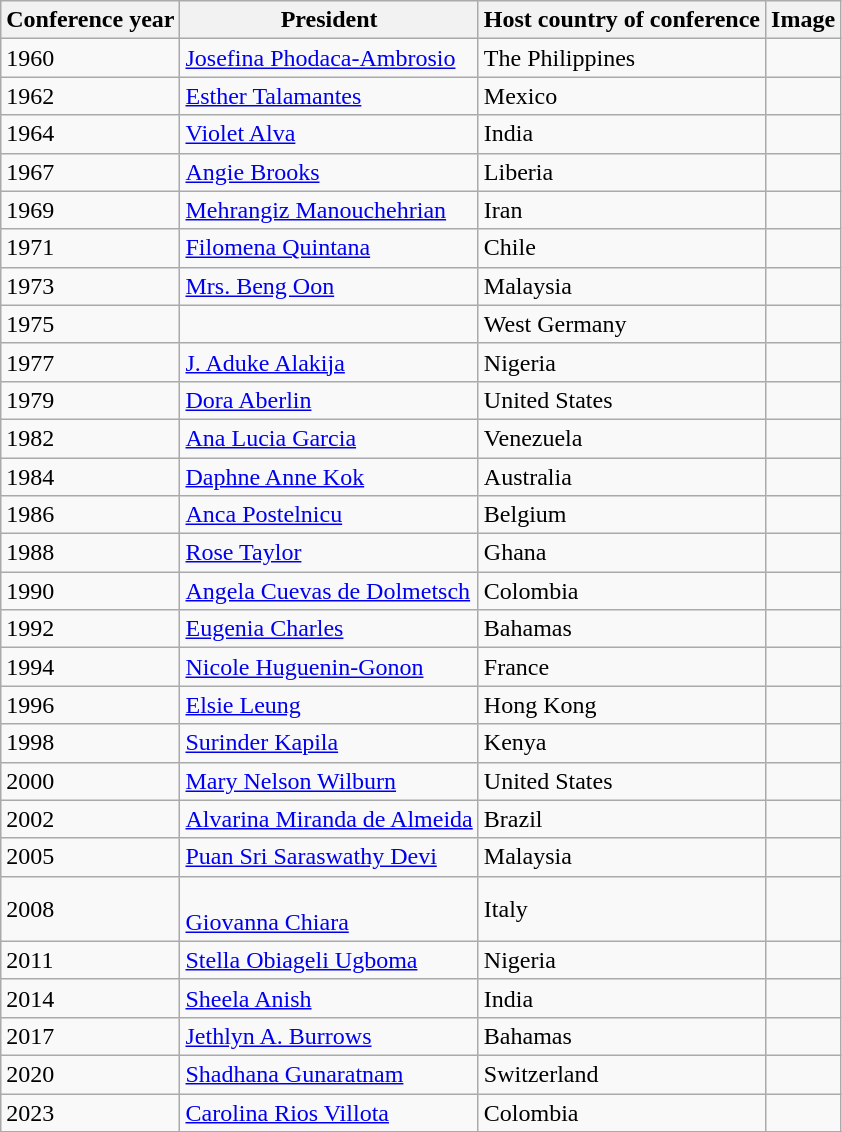<table class="wikitable">
<tr>
<th>Conference year</th>
<th>President</th>
<th>Host country of conference</th>
<th>Image</th>
</tr>
<tr>
<td>1960</td>
<td><a href='#'>Josefina Phodaca-Ambrosio</a></td>
<td>The Philippines</td>
<td></td>
</tr>
<tr>
<td>1962</td>
<td><a href='#'>Esther Talamantes</a></td>
<td>Mexico</td>
<td></td>
</tr>
<tr>
<td>1964</td>
<td><a href='#'>Violet Alva</a></td>
<td>India</td>
<td></td>
</tr>
<tr>
<td>1967</td>
<td><a href='#'>Angie Brooks</a></td>
<td>Liberia</td>
<td></td>
</tr>
<tr>
<td>1969</td>
<td><a href='#'>Mehrangiz Manouchehrian</a></td>
<td>Iran</td>
<td></td>
</tr>
<tr>
<td>1971</td>
<td><a href='#'>Filomena Quintana</a></td>
<td>Chile</td>
<td></td>
</tr>
<tr>
<td>1973</td>
<td><a href='#'>Mrs. Beng Oon</a></td>
<td>Malaysia</td>
<td></td>
</tr>
<tr>
<td>1975</td>
<td></td>
<td>West Germany</td>
<td></td>
</tr>
<tr>
<td>1977</td>
<td><a href='#'>J. Aduke Alakija</a></td>
<td>Nigeria</td>
<td></td>
</tr>
<tr>
<td>1979</td>
<td><a href='#'>Dora Aberlin</a></td>
<td>United States</td>
<td></td>
</tr>
<tr>
<td>1982</td>
<td><a href='#'>Ana Lucia Garcia</a></td>
<td>Venezuela</td>
<td></td>
</tr>
<tr>
<td>1984</td>
<td><a href='#'>Daphne Anne Kok</a></td>
<td>Australia</td>
<td></td>
</tr>
<tr>
<td>1986</td>
<td><a href='#'>Anca Postelnicu</a></td>
<td>Belgium</td>
<td></td>
</tr>
<tr>
<td>1988</td>
<td><a href='#'>Rose Taylor</a></td>
<td>Ghana</td>
<td></td>
</tr>
<tr>
<td>1990</td>
<td><a href='#'>Angela Cuevas de Dolmetsch</a></td>
<td>Colombia</td>
<td></td>
</tr>
<tr>
<td>1992</td>
<td><a href='#'>Eugenia Charles</a></td>
<td>Bahamas</td>
<td></td>
</tr>
<tr>
<td>1994</td>
<td><a href='#'>Nicole Huguenin-Gonon</a></td>
<td>France</td>
<td></td>
</tr>
<tr>
<td>1996</td>
<td><a href='#'>Elsie Leung</a></td>
<td>Hong Kong</td>
<td></td>
</tr>
<tr>
<td>1998</td>
<td><a href='#'>Surinder Kapila</a></td>
<td>Kenya</td>
<td></td>
</tr>
<tr>
<td>2000</td>
<td><a href='#'>Mary Nelson Wilburn</a></td>
<td>United States</td>
<td></td>
</tr>
<tr>
<td>2002</td>
<td><a href='#'>Alvarina Miranda de Almeida</a></td>
<td>Brazil</td>
<td></td>
</tr>
<tr>
<td>2005</td>
<td><a href='#'>Puan Sri Saraswathy Devi</a></td>
<td>Malaysia</td>
<td></td>
</tr>
<tr>
<td>2008</td>
<td><br><a href='#'>Giovanna Chiara</a></td>
<td>Italy</td>
<td></td>
</tr>
<tr>
<td>2011</td>
<td><a href='#'>Stella Obiageli Ugboma</a></td>
<td>Nigeria</td>
<td></td>
</tr>
<tr>
<td>2014</td>
<td><a href='#'>Sheela Anish</a></td>
<td>India</td>
<td></td>
</tr>
<tr>
<td>2017</td>
<td><a href='#'>Jethlyn A. Burrows</a></td>
<td>Bahamas</td>
<td></td>
</tr>
<tr>
<td>2020</td>
<td><a href='#'>Shadhana Gunaratnam</a></td>
<td>Switzerland</td>
<td></td>
</tr>
<tr>
<td>2023</td>
<td><a href='#'>Carolina Rios Villota</a></td>
<td>Colombia</td>
<td></td>
</tr>
<tr>
</tr>
</table>
